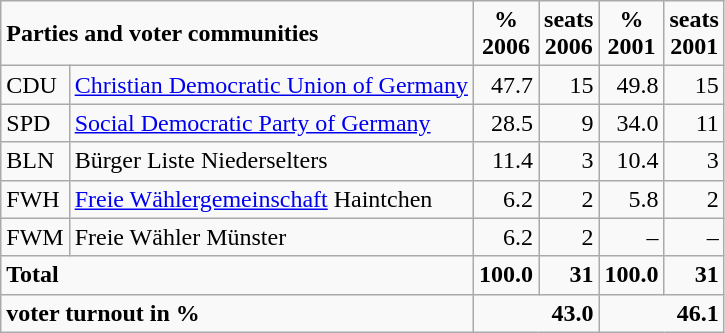<table class="wikitable">
<tr --  class="bgcolor5">
<td colspan="2"><strong>Parties and voter communities</strong></td>
<td align="center"><strong>%<br>2006</strong></td>
<td align="center"><strong>seats<br>2006</strong></td>
<td align="center"><strong>%<br>2001</strong></td>
<td align="center"><strong>seats<br>2001</strong></td>
</tr>
<tr --->
<td>CDU</td>
<td><a href='#'>Christian Democratic Union of Germany</a></td>
<td align="right">47.7</td>
<td align="right">15</td>
<td align="right">49.8</td>
<td align="right">15</td>
</tr>
<tr --->
<td>SPD</td>
<td><a href='#'>Social Democratic Party of Germany</a></td>
<td align="right">28.5</td>
<td align="right">9</td>
<td align="right">34.0</td>
<td align="right">11</td>
</tr>
<tr --->
<td>BLN</td>
<td>Bürger Liste Niederselters</td>
<td align="right">11.4</td>
<td align="right">3</td>
<td align="right">10.4</td>
<td align="right">3</td>
</tr>
<tr --->
<td>FWH</td>
<td><a href='#'>Freie Wählergemeinschaft</a> Haintchen</td>
<td align="right">6.2</td>
<td align="right">2</td>
<td align="right">5.8</td>
<td align="right">2</td>
</tr>
<tr --->
<td>FWM</td>
<td>Freie Wähler Münster</td>
<td align="right">6.2</td>
<td align="right">2</td>
<td align="right">–</td>
<td align="right">–</td>
</tr>
<tr --  class="bgcolor5">
<td colspan="2"><strong>Total</strong></td>
<td align="right"><strong>100.0</strong></td>
<td align="right"><strong>31</strong></td>
<td align="right"><strong>100.0</strong></td>
<td align="right"><strong>31</strong></td>
</tr>
<tr --  class="bgcolor5">
<td colspan="2"><strong>voter turnout in %</strong></td>
<td colspan="2" align="right"><strong>43.0</strong></td>
<td colspan="2" align="right"><strong>46.1</strong></td>
</tr>
</table>
